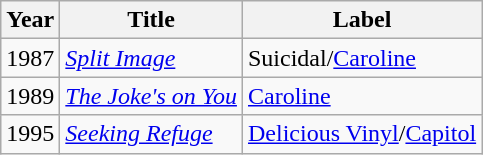<table class="wikitable">
<tr>
<th>Year</th>
<th>Title</th>
<th>Label</th>
</tr>
<tr>
<td>1987</td>
<td><em><a href='#'>Split Image</a></em></td>
<td>Suicidal/<a href='#'>Caroline</a></td>
</tr>
<tr>
<td>1989</td>
<td><em><a href='#'>The Joke's on You</a></em></td>
<td><a href='#'>Caroline</a></td>
</tr>
<tr>
<td>1995</td>
<td><em><a href='#'>Seeking Refuge</a></em></td>
<td><a href='#'>Delicious Vinyl</a>/<a href='#'>Capitol</a></td>
</tr>
</table>
